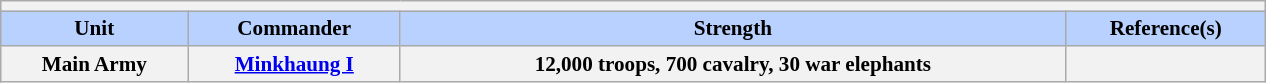<table class="wikitable collapsible" style="min-width:60em; margin:0.3em auto; font-size:88%;">
<tr>
<th colspan=5></th>
</tr>
<tr>
<th style="background-color:#B9D1FF">Unit</th>
<th style="background-color:#B9D1FF">Commander</th>
<th style="background-color:#B9D1FF">Strength</th>
<th style="background-color:#B9D1FF">Reference(s)</th>
</tr>
<tr>
<th colspan="1">Main Army</th>
<th colspan="1"><a href='#'>Minkhaung I</a></th>
<th colspan="1">12,000 troops, 700 cavalry, 30 war elephants</th>
<th colspan="1"> <br> </th>
</tr>
</table>
